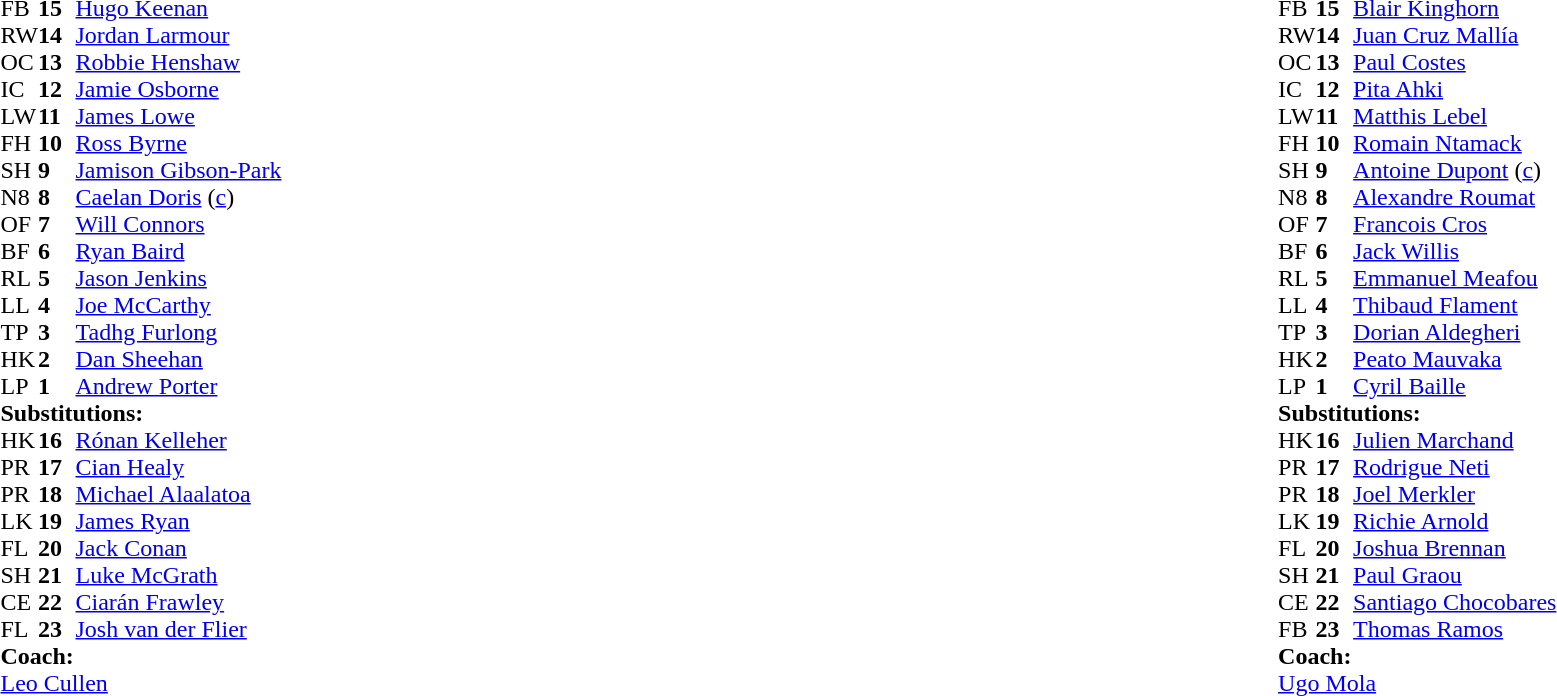<table style="width:100%;">
<tr>
<td style="vertical-align:top; width:50%"><br><table cellspacing="0" cellpadding="0">
<tr>
<th width="25"></th>
<th width="25"></th>
</tr>
<tr>
<td>FB</td>
<td><strong>15</strong></td>
<td> <a href='#'>Hugo Keenan</a></td>
</tr>
<tr>
<td>RW</td>
<td><strong>14</strong></td>
<td> <a href='#'>Jordan Larmour</a></td>
</tr>
<tr>
<td>OC</td>
<td><strong>13</strong></td>
<td> <a href='#'>Robbie Henshaw</a></td>
</tr>
<tr>
<td>IC</td>
<td><strong>12</strong></td>
<td> <a href='#'>Jamie Osborne</a></td>
</tr>
<tr>
<td>LW</td>
<td><strong>11</strong></td>
<td> <a href='#'>James Lowe</a></td>
</tr>
<tr>
<td>FH</td>
<td><strong>10</strong></td>
<td> <a href='#'>Ross Byrne</a></td>
<td></td>
<td></td>
</tr>
<tr>
<td>SH</td>
<td><strong>9</strong></td>
<td> <a href='#'>Jamison Gibson-Park</a></td>
</tr>
<tr>
<td>N8</td>
<td><strong>8</strong></td>
<td> <a href='#'>Caelan Doris</a> (<a href='#'>c</a>)</td>
</tr>
<tr>
<td>OF</td>
<td><strong>7</strong></td>
<td> <a href='#'>Will Connors</a></td>
<td></td>
<td></td>
</tr>
<tr>
<td>BF</td>
<td><strong>6</strong></td>
<td> <a href='#'>Ryan Baird</a></td>
<td></td>
<td></td>
</tr>
<tr>
<td>RL</td>
<td><strong>5</strong></td>
<td> <a href='#'>Jason Jenkins</a></td>
<td></td>
<td></td>
</tr>
<tr>
<td>LL</td>
<td><strong>4</strong></td>
<td> <a href='#'>Joe McCarthy</a></td>
</tr>
<tr>
<td>TP</td>
<td><strong>3</strong></td>
<td> <a href='#'>Tadhg Furlong</a></td>
<td></td>
<td></td>
</tr>
<tr>
<td>HK</td>
<td><strong>2</strong></td>
<td> <a href='#'>Dan Sheehan</a></td>
<td></td>
<td></td>
</tr>
<tr>
<td>LP</td>
<td><strong>1</strong></td>
<td> <a href='#'>Andrew Porter</a></td>
<td></td>
<td></td>
<td></td>
<td></td>
</tr>
<tr>
<td colspan=3><strong>Substitutions:</strong></td>
</tr>
<tr>
<td>HK</td>
<td><strong>16</strong></td>
<td> <a href='#'>Rónan Kelleher</a></td>
<td></td>
<td></td>
</tr>
<tr>
<td>PR</td>
<td><strong>17</strong></td>
<td> <a href='#'>Cian Healy</a></td>
<td></td>
<td></td>
<td colspan="2"></td>
</tr>
<tr>
<td>PR</td>
<td><strong>18</strong></td>
<td> <a href='#'>Michael Alaalatoa</a></td>
<td></td>
<td></td>
</tr>
<tr>
<td>LK</td>
<td><strong>19</strong></td>
<td> <a href='#'>James Ryan</a></td>
<td></td>
<td></td>
</tr>
<tr>
<td>FL</td>
<td><strong>20</strong></td>
<td> <a href='#'>Jack Conan</a></td>
<td></td>
<td></td>
</tr>
<tr>
<td>SH</td>
<td><strong>21</strong></td>
<td> <a href='#'>Luke McGrath</a></td>
</tr>
<tr>
<td>CE</td>
<td><strong>22</strong></td>
<td> <a href='#'>Ciarán Frawley</a></td>
<td></td>
<td></td>
</tr>
<tr>
<td>FL</td>
<td><strong>23</strong></td>
<td> <a href='#'>Josh van der Flier</a></td>
<td></td>
<td></td>
</tr>
<tr>
<td colspan=3><strong>Coach:</strong></td>
</tr>
<tr>
<td colspan="4"> <a href='#'>Leo Cullen</a></td>
</tr>
<tr>
</tr>
</table>
</td>
<td style="vertical-align:top; width:50%"><br><table cellspacing="0" cellpadding="0" style="margin:auto">
<tr>
<th width="25"></th>
<th width="25"></th>
</tr>
<tr>
<td>FB</td>
<td><strong>15</strong></td>
<td> <a href='#'>Blair Kinghorn</a></td>
</tr>
<tr>
<td>RW</td>
<td><strong>14</strong></td>
<td> <a href='#'>Juan Cruz Mallía</a></td>
<td></td>
<td></td>
</tr>
<tr>
<td>OC</td>
<td><strong>13</strong></td>
<td> <a href='#'>Paul Costes</a></td>
<td></td>
<td></td>
</tr>
<tr>
<td>IC</td>
<td><strong>12</strong></td>
<td> <a href='#'>Pita Ahki</a></td>
<td></td>
<td></td>
</tr>
<tr>
<td>LW</td>
<td><strong>11</strong></td>
<td> <a href='#'>Matthis Lebel</a></td>
</tr>
<tr>
<td>FH</td>
<td><strong>10</strong></td>
<td> <a href='#'>Romain Ntamack</a></td>
</tr>
<tr>
<td>SH</td>
<td><strong>9</strong></td>
<td> <a href='#'>Antoine Dupont</a> (<a href='#'>c</a>)</td>
</tr>
<tr>
<td>N8</td>
<td><strong>8</strong></td>
<td> <a href='#'>Alexandre Roumat</a></td>
</tr>
<tr>
<td>OF</td>
<td><strong>7</strong></td>
<td> <a href='#'>Francois Cros</a></td>
<td></td>
<td></td>
<td></td>
<td></td>
</tr>
<tr>
<td>BF</td>
<td><strong>6</strong></td>
<td> <a href='#'>Jack Willis</a></td>
</tr>
<tr>
<td>RL</td>
<td><strong>5</strong></td>
<td> <a href='#'>Emmanuel Meafou</a></td>
<td></td>
<td></td>
<td></td>
<td></td>
</tr>
<tr>
<td>LL</td>
<td><strong>4</strong></td>
<td> <a href='#'>Thibaud Flament</a></td>
</tr>
<tr>
<td>TP</td>
<td><strong>3</strong></td>
<td> <a href='#'>Dorian Aldegheri</a></td>
<td></td>
<td></td>
</tr>
<tr>
<td>HK</td>
<td><strong>2</strong></td>
<td> <a href='#'>Peato Mauvaka</a></td>
<td></td>
<td></td>
<td></td>
</tr>
<tr>
<td>LP</td>
<td><strong>1</strong></td>
<td> <a href='#'>Cyril Baille</a></td>
<td></td>
<td></td>
</tr>
<tr>
<td colspan=3><strong>Substitutions:</strong></td>
</tr>
<tr>
<td>HK</td>
<td><strong>16</strong></td>
<td> <a href='#'>Julien Marchand</a></td>
<td></td>
<td></td>
<td></td>
</tr>
<tr>
<td>PR</td>
<td><strong>17</strong></td>
<td> <a href='#'>Rodrigue Neti</a></td>
<td></td>
<td></td>
</tr>
<tr>
<td>PR</td>
<td><strong>18</strong></td>
<td> <a href='#'>Joel Merkler</a></td>
<td></td>
<td></td>
</tr>
<tr>
<td>LK</td>
<td><strong>19</strong></td>
<td> <a href='#'>Richie Arnold</a></td>
<td></td>
<td></td>
</tr>
<tr>
<td>FL</td>
<td><strong>20</strong></td>
<td> <a href='#'>Joshua Brennan</a></td>
<td></td>
<td></td>
<td></td>
</tr>
<tr>
<td>SH</td>
<td><strong>21</strong></td>
<td> <a href='#'>Paul Graou</a></td>
<td></td>
<td></td>
</tr>
<tr>
<td>CE</td>
<td><strong>22</strong></td>
<td> <a href='#'>Santiago Chocobares</a></td>
<td></td>
<td></td>
</tr>
<tr>
<td>FB</td>
<td><strong>23</strong></td>
<td> <a href='#'>Thomas Ramos</a></td>
<td></td>
<td></td>
</tr>
<tr>
<td colspan="3"><strong>Coach:</strong></td>
</tr>
<tr>
<td colspan="4"> <a href='#'>Ugo Mola</a></td>
</tr>
<tr>
</tr>
</table>
</td>
</tr>
</table>
